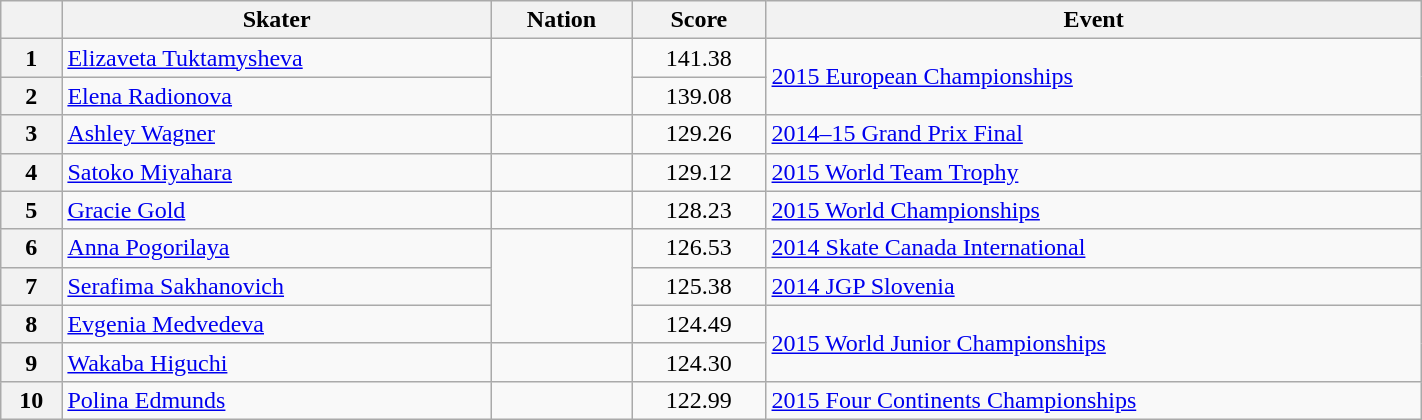<table class="wikitable sortable" style="text-align:left; width:75%">
<tr>
<th scope="col"></th>
<th scope="col">Skater</th>
<th scope="col">Nation</th>
<th scope="col">Score</th>
<th scope="col">Event</th>
</tr>
<tr>
<th scope="row">1</th>
<td><a href='#'>Elizaveta Tuktamysheva</a></td>
<td rowspan="2"></td>
<td style="text-align:center;">141.38</td>
<td rowspan="2"><a href='#'>2015 European Championships</a></td>
</tr>
<tr>
<th scope="row">2</th>
<td><a href='#'>Elena Radionova</a></td>
<td style="text-align:center;">139.08</td>
</tr>
<tr>
<th scope="row">3</th>
<td><a href='#'>Ashley Wagner</a></td>
<td></td>
<td style="text-align:center;">129.26</td>
<td><a href='#'>2014–15 Grand Prix Final</a></td>
</tr>
<tr>
<th scope="row">4</th>
<td><a href='#'>Satoko Miyahara</a></td>
<td></td>
<td style="text-align:center;">129.12</td>
<td><a href='#'>2015 World Team Trophy</a></td>
</tr>
<tr>
<th scope="row">5</th>
<td><a href='#'>Gracie Gold</a></td>
<td></td>
<td style="text-align:center;">128.23</td>
<td><a href='#'>2015 World Championships</a></td>
</tr>
<tr>
<th scope="row">6</th>
<td><a href='#'>Anna Pogorilaya</a></td>
<td rowspan="3"></td>
<td style="text-align:center;">126.53</td>
<td><a href='#'>2014 Skate Canada International</a></td>
</tr>
<tr>
<th scope="row">7</th>
<td><a href='#'>Serafima Sakhanovich</a></td>
<td style="text-align:center;">125.38</td>
<td><a href='#'>2014 JGP Slovenia</a></td>
</tr>
<tr>
<th scope="row">8</th>
<td><a href='#'>Evgenia Medvedeva</a></td>
<td style="text-align:center;">124.49</td>
<td rowspan="2"><a href='#'>2015 World Junior Championships</a></td>
</tr>
<tr>
<th scope="row">9</th>
<td><a href='#'>Wakaba Higuchi</a></td>
<td></td>
<td style="text-align:center;">124.30</td>
</tr>
<tr>
<th scope="row">10</th>
<td><a href='#'>Polina Edmunds</a></td>
<td></td>
<td style="text-align:center;">122.99</td>
<td><a href='#'>2015 Four Continents Championships</a></td>
</tr>
</table>
